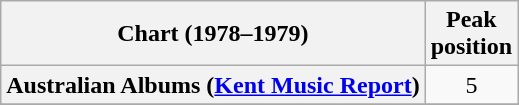<table class="wikitable sortable plainrowheaders" style="text-align:center">
<tr>
<th scope="col">Chart (1978–1979)</th>
<th scope="col">Peak<br>position</th>
</tr>
<tr>
<th scope="row">Australian Albums (<a href='#'>Kent Music Report</a>)</th>
<td>5</td>
</tr>
<tr>
</tr>
<tr>
</tr>
<tr>
</tr>
<tr>
</tr>
<tr>
</tr>
<tr>
</tr>
</table>
